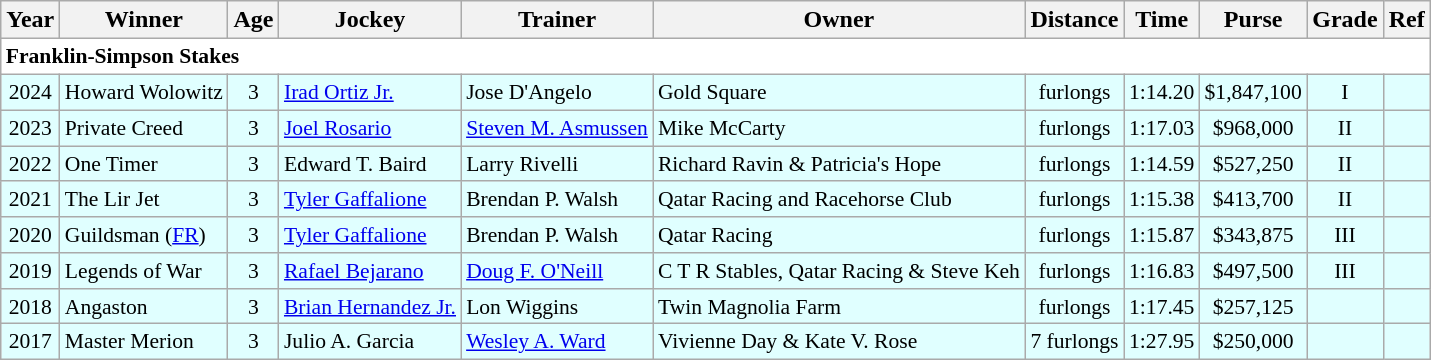<table class="wikitable sortable">
<tr>
<th>Year</th>
<th>Winner</th>
<th>Age</th>
<th>Jockey</th>
<th>Trainer</th>
<th>Owner</th>
<th>Distance</th>
<th>Time</th>
<th>Purse</th>
<th>Grade</th>
<th>Ref</th>
</tr>
<tr style="font-size:90%; background-color:white">
<td align="left" colspan=11><strong>Franklin-Simpson Stakes</strong></td>
</tr>
<tr style="font-size:90%; background-color:lightcyan">
<td align=center>2024</td>
<td>Howard Wolowitz</td>
<td align=center>3</td>
<td><a href='#'>Irad Ortiz Jr.</a></td>
<td>Jose D'Angelo</td>
<td>Gold Square</td>
<td align=center> furlongs</td>
<td align=center>1:14.20</td>
<td align=center>$1,847,100</td>
<td align=center>I</td>
<td></td>
</tr>
<tr style="font-size:90%; background-color:lightcyan">
<td align=center>2023</td>
<td>Private Creed</td>
<td align=center>3</td>
<td><a href='#'>Joel Rosario</a></td>
<td><a href='#'>Steven M. Asmussen</a></td>
<td>Mike McCarty</td>
<td align=center> furlongs</td>
<td align=center>1:17.03</td>
<td align=center>$968,000</td>
<td align=center>II</td>
<td></td>
</tr>
<tr style="font-size:90%; background-color:lightcyan">
<td align=center>2022</td>
<td>One Timer</td>
<td align=center>3</td>
<td>Edward T. Baird</td>
<td>Larry Rivelli</td>
<td>Richard Ravin & Patricia's Hope</td>
<td align=center> furlongs</td>
<td align=center>1:14.59</td>
<td align=center>$527,250</td>
<td align=center>II</td>
<td></td>
</tr>
<tr style="font-size:90%; background-color:lightcyan">
<td align=center>2021</td>
<td>The Lir Jet</td>
<td align=center>3</td>
<td><a href='#'>Tyler Gaffalione</a></td>
<td>Brendan P. Walsh</td>
<td>Qatar Racing and Racehorse Club</td>
<td align=center> furlongs</td>
<td align=center>1:15.38</td>
<td align=center>$413,700</td>
<td align=center>II</td>
<td></td>
</tr>
<tr style="font-size:90%; background-color:lightcyan">
<td align=center>2020</td>
<td>Guildsman (<a href='#'>FR</a>)</td>
<td align=center>3</td>
<td><a href='#'>Tyler Gaffalione</a></td>
<td>Brendan P. Walsh</td>
<td>Qatar Racing</td>
<td align=center> furlongs</td>
<td align=center>1:15.87</td>
<td align=center>$343,875</td>
<td align=center>III</td>
<td></td>
</tr>
<tr style="font-size:90%; background-color:lightcyan">
<td align=center>2019</td>
<td>Legends of War</td>
<td align=center>3</td>
<td><a href='#'>Rafael Bejarano</a></td>
<td><a href='#'>Doug F. O'Neill</a></td>
<td>C T R Stables, Qatar Racing & Steve Keh</td>
<td align=center> furlongs</td>
<td align=center>1:16.83</td>
<td align=center>$497,500</td>
<td align=center>III</td>
<td></td>
</tr>
<tr style="font-size:90%; background-color:lightcyan">
<td align=center>2018</td>
<td>Angaston</td>
<td align=center>3</td>
<td><a href='#'>Brian Hernandez Jr.</a></td>
<td>Lon Wiggins</td>
<td>Twin Magnolia Farm</td>
<td align=center> furlongs</td>
<td align=center>1:17.45</td>
<td align=center>$257,125</td>
<td align=center></td>
<td></td>
</tr>
<tr style="font-size:90%; background-color:lightcyan">
<td align=center>2017</td>
<td>Master Merion</td>
<td align=center>3</td>
<td>Julio A. Garcia</td>
<td><a href='#'>Wesley A. Ward</a></td>
<td>Vivienne Day & Kate V. Rose</td>
<td align=center>7 furlongs</td>
<td align=center>1:27.95</td>
<td align=center>$250,000</td>
<td align=center></td>
<td></td>
</tr>
</table>
